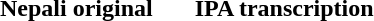<table cellpadding="6" class="mw-collapsible mw-collapsed">
<tr>
<th>Nepali original</th>
<th></th>
<th>IPA transcription</th>
</tr>
<tr style="white-space:nowrap;vertical-align:top;">
<td></td>
<td></td>
<td></td>
</tr>
</table>
